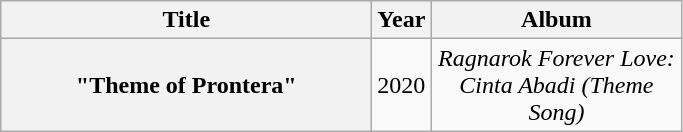<table class="wikitable plainrowheaders" style="text-align:center;">
<tr>
<th scope="col" style="width:15em;">Title</th>
<th scope="col">Year</th>
<th scope="col" style="width:10em;">Album</th>
</tr>
<tr>
<th scope="row">"Theme of Prontera"</th>
<td>2020</td>
<td><em>Ragnarok Forever Love: Cinta Abadi (Theme Song)</em></td>
</tr>
</table>
